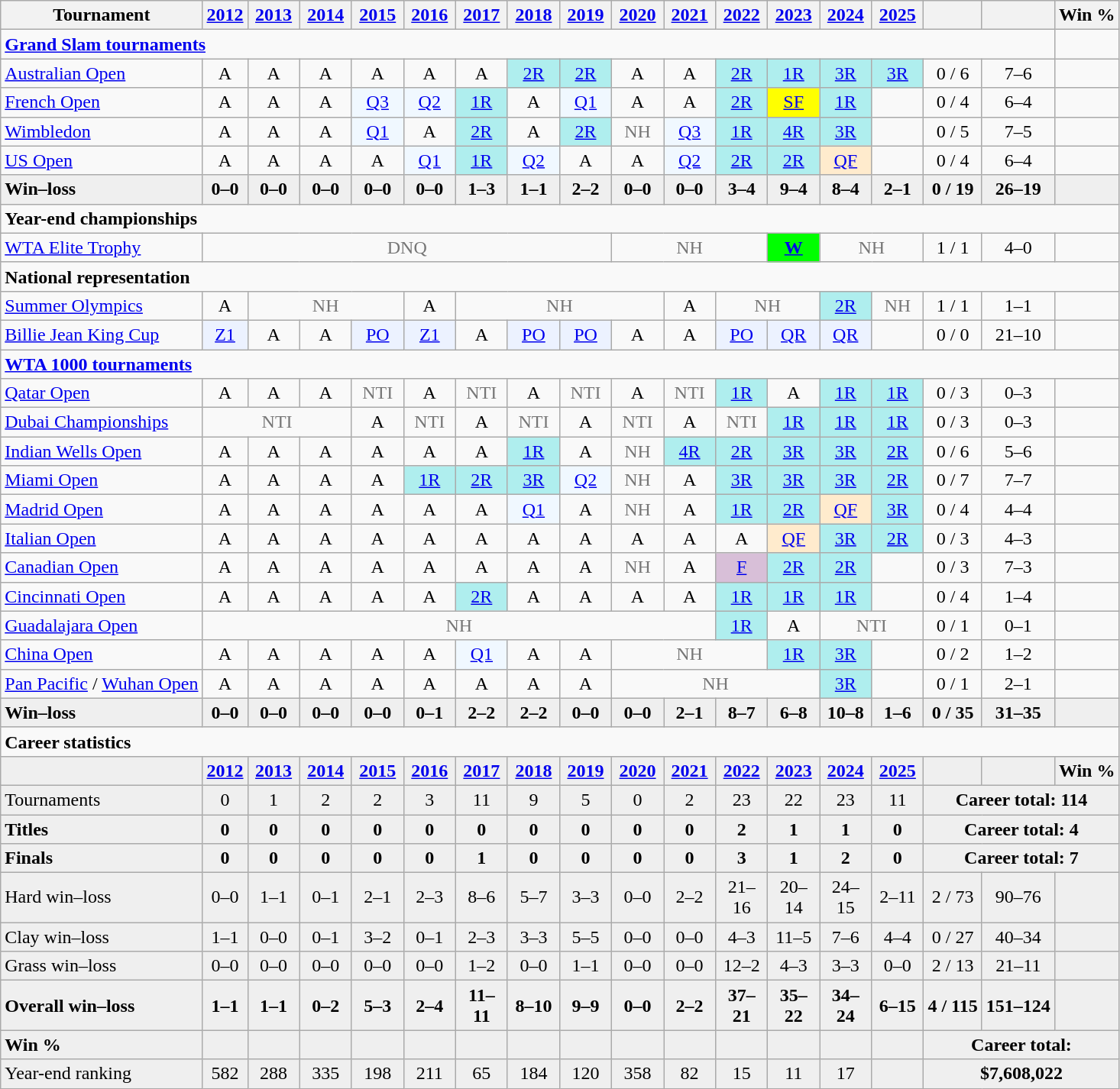<table class="wikitable nowrap" style=text-align:center>
<tr>
<th>Tournament</th>
<th><a href='#'>2012</a></th>
<th width=38><a href='#'>2013</a></th>
<th width=38><a href='#'>2014</a></th>
<th width=38><a href='#'>2015</a></th>
<th width=38><a href='#'>2016</a></th>
<th width=38><a href='#'>2017</a></th>
<th width=38><a href='#'>2018</a></th>
<th width=38><a href='#'>2019</a></th>
<th width=38><a href='#'>2020</a></th>
<th width=38><a href='#'>2021</a></th>
<th width=38><a href='#'>2022</a></th>
<th width=38><a href='#'>2023</a></th>
<th width=38><a href='#'>2024</a></th>
<th width=38><a href='#'>2025</a></th>
<th></th>
<th></th>
<th>Win %</th>
</tr>
<tr>
<td colspan=17 style=text-align:left><strong><a href='#'>Grand Slam tournaments</a></strong></td>
</tr>
<tr>
<td style=text-align:left><a href='#'>Australian Open</a></td>
<td>A</td>
<td>A</td>
<td>A</td>
<td>A</td>
<td>A</td>
<td>A</td>
<td style=background:#afeeee><a href='#'>2R</a></td>
<td style=background:#afeeee><a href='#'>2R</a></td>
<td>A</td>
<td>A</td>
<td style=background:#afeeee><a href='#'>2R</a></td>
<td style=background:#afeeee><a href='#'>1R</a></td>
<td style=background:#afeeee><a href='#'>3R</a></td>
<td style=background:#afeeee><a href='#'>3R</a></td>
<td>0 / 6</td>
<td>7–6</td>
<td></td>
</tr>
<tr>
<td style=text-align:left><a href='#'>French Open</a></td>
<td>A</td>
<td>A</td>
<td>A</td>
<td style=background:#f0f8ff><a href='#'>Q3</a></td>
<td style=background:#f0f8ff><a href='#'>Q2</a></td>
<td style=background:#afeeee><a href='#'>1R</a></td>
<td>A</td>
<td style=background:#f0f8ff><a href='#'>Q1</a></td>
<td>A</td>
<td>A</td>
<td style=background:#afeeee><a href='#'>2R</a></td>
<td style=background:yellow><a href='#'>SF</a></td>
<td style=background:#afeeee><a href='#'>1R</a></td>
<td></td>
<td>0 / 4</td>
<td>6–4</td>
<td></td>
</tr>
<tr>
<td style=text-align:left><a href='#'>Wimbledon</a></td>
<td>A</td>
<td>A</td>
<td>A</td>
<td style=background:#f0f8ff><a href='#'>Q1</a></td>
<td>A</td>
<td style=background:#afeeee><a href='#'>2R</a></td>
<td>A</td>
<td style=background:#afeeee><a href='#'>2R</a></td>
<td style=color:#767676>NH</td>
<td style=background:#f0f8ff><a href='#'>Q3</a></td>
<td style=background:#afeeee><a href='#'>1R</a></td>
<td style=background:#afeeee><a href='#'>4R</a></td>
<td style=background:#afeeee><a href='#'>3R</a></td>
<td></td>
<td>0 / 5</td>
<td>7–5</td>
<td></td>
</tr>
<tr>
<td style=text-align:left><a href='#'>US Open</a></td>
<td>A</td>
<td>A</td>
<td>A</td>
<td>A</td>
<td style=background:#f0f8ff><a href='#'>Q1</a></td>
<td style=background:#afeeee><a href='#'>1R</a></td>
<td style=background:#f0f8ff><a href='#'>Q2</a></td>
<td>A</td>
<td>A</td>
<td style=background:#f0f8ff><a href='#'>Q2</a></td>
<td style=background:#afeeee><a href='#'>2R</a></td>
<td style=background:#afeeee><a href='#'>2R</a></td>
<td bgcolor=ffebcd><a href='#'>QF</a></td>
<td></td>
<td>0 / 4</td>
<td>6–4</td>
<td></td>
</tr>
<tr style=background:#efefef;font-weight:bold>
<td style=text-align:left>Win–loss</td>
<td>0–0</td>
<td>0–0</td>
<td>0–0</td>
<td>0–0</td>
<td>0–0</td>
<td>1–3</td>
<td>1–1</td>
<td>2–2</td>
<td>0–0</td>
<td>0–0</td>
<td>3–4</td>
<td>9–4</td>
<td>8–4</td>
<td>2–1</td>
<td>0 / 19</td>
<td>26–19</td>
<td></td>
</tr>
<tr>
<td colspan=18 style=text-align:left><strong>Year-end championships</strong></td>
</tr>
<tr>
<td style=text-align:left><a href='#'>WTA Elite Trophy</a></td>
<td colspan=8 style=color:#767676>DNQ</td>
<td colspan=3 style=color:#767676>NH</td>
<td style=background:lime><a href='#'><strong>W</strong></a></td>
<td colspan=2 style=color:#767676>NH</td>
<td>1 / 1</td>
<td>4–0</td>
<td></td>
</tr>
<tr>
<td colspan=18 style=text-align:left><strong>National representation</strong></td>
</tr>
<tr>
<td align=left><a href='#'>Summer Olympics</a></td>
<td>A</td>
<td colspan=3 style=color:#767676>NH</td>
<td>A</td>
<td colspan=4 style=color:#767676>NH</td>
<td>A</td>
<td colspan=2 style=color:#767676>NH</td>
<td style=background:#afeeee><a href='#'>2R</a></td>
<td style=color:#767676>NH</td>
<td>1 / 1</td>
<td>1–1</td>
<td></td>
</tr>
<tr>
<td style=text-align:left><a href='#'>Billie Jean King Cup</a></td>
<td style=background:#ecf2ff><a href='#'>Z1</a></td>
<td>A</td>
<td>A</td>
<td style=background:#ecf2ff><a href='#'>PO</a></td>
<td style=background:#ecf2ff><a href='#'>Z1</a></td>
<td>A</td>
<td style=background:#ecf2ff><a href='#'>PO</a></td>
<td style=background:#ecf2ff><a href='#'>PO</a></td>
<td>A</td>
<td>A</td>
<td style=background:#ecf2ff><a href='#'>PO</a></td>
<td style=background:#ecf2ff><a href='#'>QR</a></td>
<td style=background:#ecf2ff><a href='#'>QR</a></td>
<td></td>
<td>0 / 0</td>
<td>21–10</td>
<td></td>
</tr>
<tr>
<td colspan=18 style=text-align:left><strong><a href='#'>WTA 1000 tournaments</a></strong></td>
</tr>
<tr>
<td style=text-align:left><a href='#'>Qatar Open</a></td>
<td>A</td>
<td>A</td>
<td>A</td>
<td style=color:#767676>NTI</td>
<td>A</td>
<td style=color:#767676>NTI</td>
<td>A</td>
<td style=color:#767676>NTI</td>
<td>A</td>
<td style=color:#767676>NTI</td>
<td style=background:#afeeee><a href='#'>1R</a></td>
<td>A</td>
<td style=background:#afeeee><a href='#'>1R</a></td>
<td style=background:#afeeee><a href='#'>1R</a></td>
<td>0 / 3</td>
<td>0–3</td>
<td></td>
</tr>
<tr>
<td align=left><a href='#'>Dubai Championships</a></td>
<td colspan="3" style=color:#767676>NTI</td>
<td>A</td>
<td style=color:#767676>NTI</td>
<td>A</td>
<td style=color:#767676>NTI</td>
<td>A</td>
<td style=color:#767676>NTI</td>
<td>A</td>
<td style=color:#767676>NTI</td>
<td bgcolor=afeeee><a href='#'>1R</a></td>
<td bgcolor=afeeee><a href='#'>1R</a></td>
<td bgcolor=afeeee><a href='#'>1R</a></td>
<td>0 / 3</td>
<td>0–3</td>
<td></td>
</tr>
<tr>
<td style=text-align:left><a href='#'>Indian Wells Open</a></td>
<td>A</td>
<td>A</td>
<td>A</td>
<td>A</td>
<td>A</td>
<td>A</td>
<td style=background:#afeeee><a href='#'>1R</a></td>
<td>A</td>
<td style=color:#767676>NH</td>
<td style=background:#afeeee><a href='#'>4R</a></td>
<td style=background:#afeeee><a href='#'>2R</a></td>
<td style=background:#afeeee><a href='#'>3R</a></td>
<td style=background:#afeeee><a href='#'>3R</a></td>
<td style=background:#afeeee><a href='#'>2R</a></td>
<td>0 / 6</td>
<td>5–6</td>
<td></td>
</tr>
<tr>
<td style=text-align:left><a href='#'>Miami Open</a></td>
<td>A</td>
<td>A</td>
<td>A</td>
<td>A</td>
<td style=background:#afeeee><a href='#'>1R</a></td>
<td style=background:#afeeee><a href='#'>2R</a></td>
<td style=background:#afeeee><a href='#'>3R</a></td>
<td style=background:#f0f8ff><a href='#'>Q2</a></td>
<td style=color:#767676>NH</td>
<td>A</td>
<td style=background:#afeeee><a href='#'>3R</a></td>
<td style=background:#afeeee><a href='#'>3R</a></td>
<td style=background:#afeeee><a href='#'>3R</a></td>
<td style=background:#afeeee><a href='#'>2R</a></td>
<td>0 / 7</td>
<td>7–7</td>
<td></td>
</tr>
<tr>
<td style=text-align:left><a href='#'>Madrid Open</a></td>
<td>A</td>
<td>A</td>
<td>A</td>
<td>A</td>
<td>A</td>
<td>A</td>
<td style=background:#f0f8ff><a href='#'>Q1</a></td>
<td>A</td>
<td style=color:#767676>NH</td>
<td>A</td>
<td style=background:#afeeee><a href='#'>1R</a></td>
<td style=background:#afeeee><a href='#'>2R</a></td>
<td style=background:#ffebcd><a href='#'>QF</a></td>
<td style=background:#afeeee><a href='#'>3R</a></td>
<td>0 / 4</td>
<td>4–4</td>
<td></td>
</tr>
<tr>
<td style=text-align:left><a href='#'>Italian Open</a></td>
<td>A</td>
<td>A</td>
<td>A</td>
<td>A</td>
<td>A</td>
<td>A</td>
<td>A</td>
<td>A</td>
<td>A</td>
<td>A</td>
<td>A</td>
<td style=background:#ffebcd><a href='#'>QF</a></td>
<td style=background:#afeeee><a href='#'>3R</a></td>
<td style=background:#afeeee><a href='#'>2R</a></td>
<td>0 / 3</td>
<td>4–3</td>
<td></td>
</tr>
<tr>
<td style=text-align:left><a href='#'>Canadian Open</a></td>
<td>A</td>
<td>A</td>
<td>A</td>
<td>A</td>
<td>A</td>
<td>A</td>
<td>A</td>
<td>A</td>
<td style=color:#767676>NH</td>
<td>A</td>
<td style=background:thistle><a href='#'>F</a></td>
<td style=background:#afeeee><a href='#'>2R</a></td>
<td style=background:#afeeee><a href='#'>2R</a></td>
<td></td>
<td>0 / 3</td>
<td>7–3</td>
<td></td>
</tr>
<tr>
<td style=text-align:left><a href='#'>Cincinnati Open</a></td>
<td>A</td>
<td>A</td>
<td>A</td>
<td>A</td>
<td>A</td>
<td style=background:#afeeee><a href='#'>2R</a></td>
<td>A</td>
<td>A</td>
<td>A</td>
<td>A</td>
<td style=background:#afeeee><a href='#'>1R</a></td>
<td style=background:#afeeee><a href='#'>1R</a></td>
<td style=background:#afeeee><a href='#'>1R</a></td>
<td></td>
<td>0 / 4</td>
<td>1–4</td>
<td></td>
</tr>
<tr>
<td style=text-align:left><a href='#'>Guadalajara Open</a></td>
<td colspan=10  style=color:#767676>NH</td>
<td style=background:#afeeee><a href='#'>1R</a></td>
<td>A</td>
<td colspan=2 style=color:#767676>NTI</td>
<td>0 / 1</td>
<td>0–1</td>
<td></td>
</tr>
<tr>
<td style="text-align:left"><a href='#'>China Open</a></td>
<td>A</td>
<td>A</td>
<td>A</td>
<td>A</td>
<td>A</td>
<td style="background:#f0f8ff"><a href='#'>Q1</a></td>
<td>A</td>
<td>A</td>
<td colspan="3" style="color:#767676">NH</td>
<td style="background:#afeeee"><a href='#'>1R</a></td>
<td style="background:#afeeee"><a href='#'>3R</a></td>
<td></td>
<td>0 / 2</td>
<td>1–2</td>
<td></td>
</tr>
<tr>
<td style=text-align:left><a href='#'>Pan Pacific</a> / <a href='#'>Wuhan Open</a></td>
<td>A</td>
<td>A</td>
<td>A</td>
<td>A</td>
<td>A</td>
<td>A</td>
<td>A</td>
<td>A</td>
<td colspan=4 style=color:#767676>NH</td>
<td bgcolor=afeeee><a href='#'>3R</a></td>
<td></td>
<td>0 / 1</td>
<td>2–1</td>
<td></td>
</tr>
<tr style=background:#efefef;font-weight:bold>
<td style=text-align:left>Win–loss</td>
<td>0–0</td>
<td>0–0</td>
<td>0–0</td>
<td>0–0</td>
<td>0–1</td>
<td>2–2</td>
<td>2–2</td>
<td>0–0</td>
<td>0–0</td>
<td>2–1</td>
<td>8–7</td>
<td>6–8</td>
<td>10–8</td>
<td>1–6</td>
<td>0 / 35</td>
<td>31–35</td>
<td></td>
</tr>
<tr>
<td colspan=18 style=text-align:left style=text-align:left><strong>Career statistics</strong></td>
</tr>
<tr style=background:#efefef;font-weight:bold>
<td></td>
<td><a href='#'>2012</a></td>
<td><a href='#'>2013</a></td>
<td><a href='#'>2014</a></td>
<td><a href='#'>2015</a></td>
<td><a href='#'>2016</a></td>
<td><a href='#'>2017</a></td>
<td><a href='#'>2018</a></td>
<td><a href='#'>2019</a></td>
<td><a href='#'>2020</a></td>
<td><a href='#'>2021</a></td>
<td><a href='#'>2022</a></td>
<td><a href='#'>2023</a></td>
<td><a href='#'>2024</a></td>
<td><a href='#'>2025</a></td>
<td></td>
<td></td>
<td>Win %</td>
</tr>
<tr style=background:#efefef>
<td style=text-align:left>Tournaments</td>
<td>0</td>
<td>1</td>
<td>2</td>
<td>2</td>
<td>3</td>
<td>11</td>
<td>9</td>
<td>5</td>
<td>0</td>
<td>2</td>
<td>23</td>
<td>22</td>
<td>23</td>
<td>11</td>
<td colspan=3><strong>Career total: 114</strong></td>
</tr>
<tr style=background:#efefef;font-weight:bold>
<td style=text-align:left>Titles</td>
<td>0</td>
<td>0</td>
<td>0</td>
<td>0</td>
<td>0</td>
<td>0</td>
<td>0</td>
<td>0</td>
<td>0</td>
<td>0</td>
<td>2</td>
<td>1</td>
<td>1</td>
<td>0</td>
<td colspan=3>Career total: 4</td>
</tr>
<tr style=background:#efefef;font-weight:bold>
<td style=text-align:left>Finals</td>
<td>0</td>
<td>0</td>
<td>0</td>
<td>0</td>
<td>0</td>
<td>1</td>
<td>0</td>
<td>0</td>
<td>0</td>
<td>0</td>
<td>3</td>
<td>1</td>
<td>2</td>
<td>0</td>
<td colspan=3>Career total: 7</td>
</tr>
<tr style=background:#efefef>
<td style=text-align:left>Hard win–loss</td>
<td>0–0</td>
<td>1–1</td>
<td>0–1</td>
<td>2–1</td>
<td>2–3</td>
<td>8–6</td>
<td>5–7</td>
<td>3–3</td>
<td>0–0</td>
<td>2–2</td>
<td>21–16</td>
<td>20–14</td>
<td>24–15</td>
<td>2–11</td>
<td>2 / 73</td>
<td>90–76</td>
<td></td>
</tr>
<tr style=background:#efefef>
<td style=text-align:left>Clay win–loss</td>
<td>1–1</td>
<td>0–0</td>
<td>0–1</td>
<td>3–2</td>
<td>0–1</td>
<td>2–3</td>
<td>3–3</td>
<td>5–5</td>
<td>0–0</td>
<td>0–0</td>
<td>4–3</td>
<td>11–5</td>
<td>7–6</td>
<td>4–4</td>
<td>0 / 27</td>
<td>40–34</td>
<td></td>
</tr>
<tr style=background:#efefef>
<td style=text-align:left>Grass win–loss</td>
<td>0–0</td>
<td>0–0</td>
<td>0–0</td>
<td>0–0</td>
<td>0–0</td>
<td>1–2</td>
<td>0–0</td>
<td>1–1</td>
<td>0–0</td>
<td>0–0</td>
<td>12–2</td>
<td>4–3</td>
<td>3–3</td>
<td>0–0</td>
<td>2 / 13</td>
<td>21–11</td>
<td></td>
</tr>
<tr style=background:#efefef;font-weight:bold>
<td style=text-align:left>Overall win–loss</td>
<td>1–1</td>
<td>1–1</td>
<td>0–2</td>
<td>5–3</td>
<td>2–4</td>
<td>11–11</td>
<td>8–10</td>
<td>9–9</td>
<td>0–0</td>
<td>2–2</td>
<td>37–21</td>
<td>35–22</td>
<td>34–24</td>
<td>6–15</td>
<td>4 / 115</td>
<td>151–124</td>
<td></td>
</tr>
<tr style=background:#efefef;font-weight:bold>
<td style=text-align:left>Win %</td>
<td></td>
<td></td>
<td></td>
<td></td>
<td></td>
<td></td>
<td></td>
<td></td>
<td></td>
<td></td>
<td></td>
<td></td>
<td></td>
<td></td>
<td colspan=3>Career total: </td>
</tr>
<tr style=background:#efefef>
<td style=text-align:left>Year-end ranking</td>
<td>582</td>
<td>288</td>
<td>335</td>
<td>198</td>
<td>211</td>
<td>65</td>
<td>184</td>
<td>120</td>
<td>358</td>
<td>82</td>
<td>15</td>
<td>11</td>
<td>17</td>
<td></td>
<td colspan=3><strong>$7,608,022</strong></td>
</tr>
</table>
